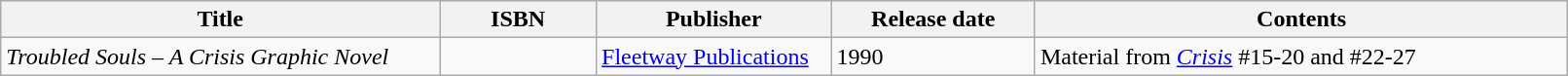<table class="wikitable" width="85%">
<tr>
<th width=28%>Title</th>
<th width=10%>ISBN</th>
<th width=15%>Publisher</th>
<th width=13%>Release date</th>
<th width=34%>Contents</th>
</tr>
<tr>
<td><em>Troubled Souls – A Crisis Graphic Novel</em></td>
<td></td>
<td><a href='#'>Fleetway Publications</a></td>
<td>1990</td>
<td>Material from <em><a href='#'>Crisis</a></em> #15-20 and #22-27</td>
</tr>
</table>
